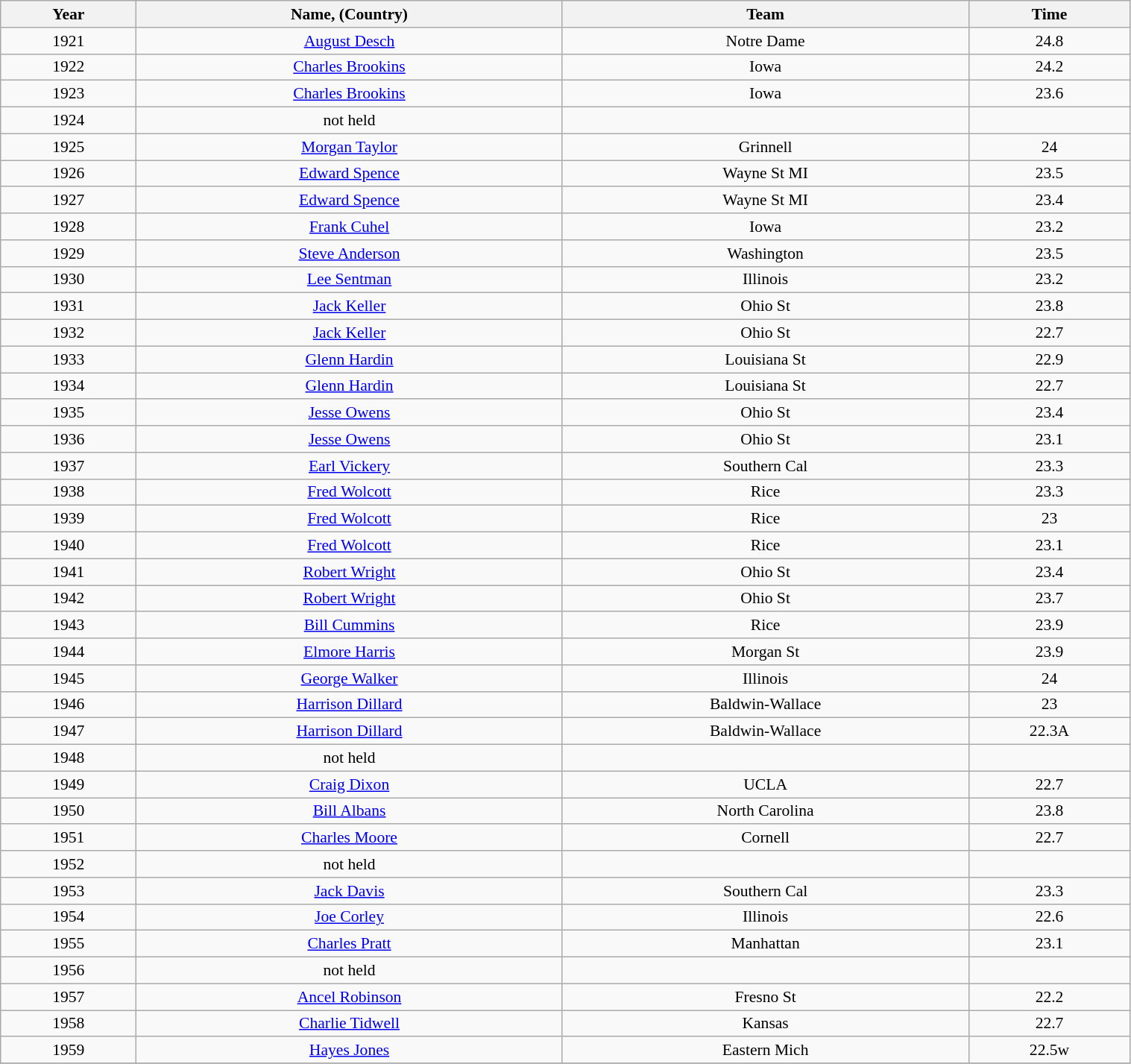<table class="wikitable sortable" style="font-size:90%; width: 80%; text-align: center;">
<tr>
<th>Year</th>
<th>Name, (Country)</th>
<th>Team</th>
<th>Time</th>
</tr>
<tr>
<td>1921</td>
<td><a href='#'>August Desch</a></td>
<td>Notre Dame</td>
<td>24.8</td>
</tr>
<tr>
<td>1922</td>
<td><a href='#'>Charles Brookins</a></td>
<td>Iowa</td>
<td>24.2</td>
</tr>
<tr>
<td>1923</td>
<td><a href='#'>Charles Brookins</a></td>
<td>Iowa</td>
<td>23.6</td>
</tr>
<tr>
<td>1924</td>
<td>not held</td>
<td></td>
</tr>
<tr>
<td>1925</td>
<td><a href='#'>Morgan Taylor</a></td>
<td>Grinnell</td>
<td>24</td>
</tr>
<tr>
<td>1926</td>
<td><a href='#'>Edward Spence</a></td>
<td>Wayne St MI</td>
<td>23.5</td>
</tr>
<tr>
<td>1927</td>
<td><a href='#'>Edward Spence</a></td>
<td>Wayne St MI</td>
<td>23.4</td>
</tr>
<tr>
<td>1928</td>
<td><a href='#'>Frank Cuhel</a></td>
<td>Iowa</td>
<td>23.2</td>
</tr>
<tr>
<td>1929</td>
<td><a href='#'>Steve Anderson</a></td>
<td>Washington</td>
<td>23.5</td>
</tr>
<tr>
<td>1930</td>
<td><a href='#'>Lee Sentman</a></td>
<td>Illinois</td>
<td>23.2</td>
</tr>
<tr>
<td>1931</td>
<td><a href='#'>Jack Keller</a></td>
<td>Ohio St</td>
<td>23.8</td>
</tr>
<tr>
<td>1932</td>
<td><a href='#'>Jack Keller</a></td>
<td>Ohio St</td>
<td>22.7</td>
</tr>
<tr>
<td>1933</td>
<td><a href='#'>Glenn Hardin</a></td>
<td>Louisiana St</td>
<td>22.9</td>
</tr>
<tr>
<td>1934</td>
<td><a href='#'>Glenn Hardin</a></td>
<td>Louisiana St</td>
<td>22.7</td>
</tr>
<tr>
<td>1935</td>
<td><a href='#'>Jesse Owens</a></td>
<td>Ohio St</td>
<td>23.4</td>
</tr>
<tr>
<td>1936</td>
<td><a href='#'>Jesse Owens</a></td>
<td>Ohio St</td>
<td>23.1</td>
</tr>
<tr>
<td>1937</td>
<td><a href='#'>Earl Vickery</a></td>
<td>Southern Cal</td>
<td>23.3</td>
</tr>
<tr>
<td>1938</td>
<td><a href='#'>Fred Wolcott</a></td>
<td>Rice</td>
<td>23.3</td>
</tr>
<tr>
<td>1939</td>
<td><a href='#'>Fred Wolcott</a></td>
<td>Rice</td>
<td>23</td>
</tr>
<tr>
<td>1940</td>
<td><a href='#'>Fred Wolcott</a></td>
<td>Rice</td>
<td>23.1</td>
</tr>
<tr>
<td>1941</td>
<td><a href='#'>Robert Wright</a></td>
<td>Ohio St</td>
<td>23.4</td>
</tr>
<tr>
<td>1942</td>
<td><a href='#'>Robert Wright</a></td>
<td>Ohio St</td>
<td>23.7</td>
</tr>
<tr>
<td>1943</td>
<td><a href='#'>Bill Cummins</a></td>
<td>Rice</td>
<td>23.9</td>
</tr>
<tr>
<td>1944</td>
<td><a href='#'>Elmore Harris</a></td>
<td>Morgan St</td>
<td>23.9</td>
</tr>
<tr>
<td>1945</td>
<td><a href='#'>George Walker</a></td>
<td>Illinois</td>
<td>24</td>
</tr>
<tr>
<td>1946</td>
<td><a href='#'>Harrison Dillard</a></td>
<td>Baldwin-Wallace</td>
<td>23</td>
</tr>
<tr>
<td>1947</td>
<td><a href='#'>Harrison Dillard</a></td>
<td>Baldwin-Wallace</td>
<td>22.3A</td>
</tr>
<tr>
<td>1948</td>
<td>not held</td>
<td></td>
</tr>
<tr>
<td>1949</td>
<td><a href='#'>Craig Dixon</a></td>
<td>UCLA</td>
<td>22.7</td>
</tr>
<tr>
<td>1950</td>
<td><a href='#'>Bill Albans</a></td>
<td>North Carolina</td>
<td>23.8</td>
</tr>
<tr>
<td>1951</td>
<td><a href='#'>Charles Moore</a></td>
<td>Cornell</td>
<td>22.7</td>
</tr>
<tr>
<td>1952</td>
<td>not held</td>
<td></td>
</tr>
<tr>
<td>1953</td>
<td><a href='#'>Jack Davis</a></td>
<td>Southern Cal</td>
<td>23.3</td>
</tr>
<tr>
<td>1954</td>
<td><a href='#'>Joe Corley</a></td>
<td>Illinois</td>
<td>22.6</td>
</tr>
<tr>
<td>1955</td>
<td><a href='#'>Charles Pratt</a></td>
<td>Manhattan</td>
<td>23.1</td>
</tr>
<tr>
<td>1956</td>
<td>not held</td>
<td></td>
</tr>
<tr>
<td>1957</td>
<td><a href='#'>Ancel Robinson</a></td>
<td>Fresno St</td>
<td>22.2</td>
</tr>
<tr>
<td>1958</td>
<td><a href='#'>Charlie Tidwell</a></td>
<td>Kansas</td>
<td>22.7</td>
</tr>
<tr>
<td>1959</td>
<td><a href='#'>Hayes Jones</a></td>
<td>Eastern Mich</td>
<td>22.5w</td>
</tr>
<tr>
</tr>
</table>
